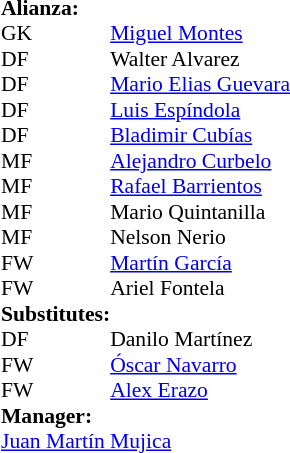<table style="font-size: 90%" cellspacing="0" cellpadding="0" align=right>
<tr>
<td colspan="4"><strong>Alianza:</strong></td>
</tr>
<tr>
<th width="25"></th>
<th width="25"></th>
</tr>
<tr>
<td>GK</td>
<td></td>
<td> <a href='#'>Miguel Montes</a></td>
</tr>
<tr>
<td>DF</td>
<td></td>
<td> Walter Alvarez </td>
</tr>
<tr>
<td>DF</td>
<td></td>
<td>  <a href='#'>Mario Elias Guevara</a></td>
</tr>
<tr>
<td>DF</td>
<td></td>
<td>  <a href='#'>Luis Espíndola</a></td>
</tr>
<tr>
<td>DF</td>
<td></td>
<td>  <a href='#'>Bladimir Cubías</a></td>
<td></td>
<td></td>
</tr>
<tr>
<td>MF</td>
<td></td>
<td>  <a href='#'>Alejandro Curbelo</a></td>
</tr>
<tr>
<td>MF</td>
<td></td>
<td>  <a href='#'>Rafael Barrientos</a></td>
</tr>
<tr>
<td>MF</td>
<td></td>
<td> Mario Quintanilla  </td>
<td></td>
<td></td>
</tr>
<tr>
<td>MF</td>
<td></td>
<td>  Nelson Nerio</td>
</tr>
<tr>
<td>FW</td>
<td></td>
<td>  <a href='#'>Martín García</a></td>
</tr>
<tr>
<td>FW</td>
<td></td>
<td>  Ariel Fontela  </td>
<td></td>
<td></td>
</tr>
<tr>
<td colspan=2><strong>Substitutes:</strong></td>
</tr>
<tr>
<td>DF</td>
<td></td>
<td>  Danilo Martínez</td>
<td></td>
<td></td>
</tr>
<tr>
<td>FW</td>
<td></td>
<td> <a href='#'>Óscar Navarro</a></td>
<td></td>
<td></td>
</tr>
<tr>
<td>FW</td>
<td></td>
<td>  <a href='#'>Alex Erazo</a></td>
<td></td>
<td></td>
</tr>
<tr>
<td colspan=3><strong>Manager:</strong></td>
</tr>
<tr>
<td colspan=4> <a href='#'>Juan Martín Mujica</a></td>
</tr>
</table>
